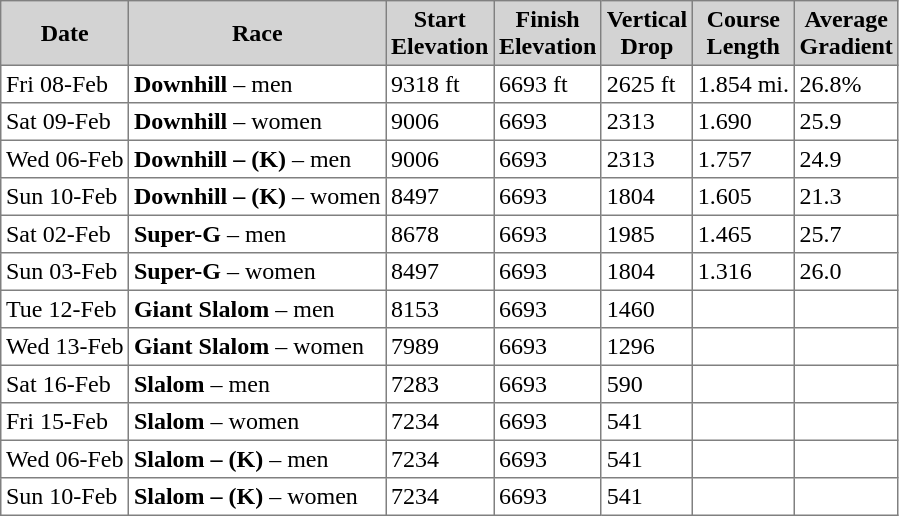<table class="toccolours" border="1" cellpadding="3" style="border-collapse:collapse">
<tr bgcolor=lightgrey>
<th>Date</th>
<th>Race</th>
<th>Start<br>Elevation</th>
<th>Finish<br>Elevation</th>
<th>Vertical<br>Drop</th>
<th>Course<br>Length</th>
<th>Average<br>Gradient</th>
</tr>
<tr>
<td>Fri 08-Feb</td>
<td><strong>Downhill</strong> – men</td>
<td>9318 ft</td>
<td>6693 ft</td>
<td>2625 ft</td>
<td>1.854 mi.</td>
<td>26.8%</td>
</tr>
<tr>
<td>Sat 09-Feb</td>
<td><strong>Downhill</strong> – women</td>
<td>9006</td>
<td>6693</td>
<td>2313</td>
<td>1.690</td>
<td>25.9</td>
</tr>
<tr>
<td>Wed 06-Feb</td>
<td><strong>Downhill – (K)</strong> – men</td>
<td>9006</td>
<td>6693</td>
<td>2313</td>
<td>1.757</td>
<td>24.9</td>
</tr>
<tr>
<td>Sun 10-Feb</td>
<td><strong>Downhill – (K)</strong> – women</td>
<td>8497</td>
<td>6693</td>
<td>1804</td>
<td>1.605</td>
<td>21.3</td>
</tr>
<tr>
<td>Sat 02-Feb</td>
<td><strong>Super-G</strong> – men</td>
<td>8678</td>
<td>6693</td>
<td>1985</td>
<td>1.465</td>
<td>25.7</td>
</tr>
<tr>
<td>Sun 03-Feb</td>
<td><strong>Super-G</strong> – women</td>
<td>8497</td>
<td>6693</td>
<td>1804</td>
<td>1.316</td>
<td>26.0</td>
</tr>
<tr>
<td>Tue 12-Feb</td>
<td><strong>Giant Slalom</strong> – men</td>
<td>8153</td>
<td>6693</td>
<td>1460</td>
<td></td>
<td></td>
</tr>
<tr>
<td>Wed 13-Feb</td>
<td><strong>Giant Slalom</strong> – women</td>
<td>7989</td>
<td>6693</td>
<td>1296</td>
<td></td>
<td></td>
</tr>
<tr>
<td>Sat 16-Feb</td>
<td><strong>Slalom</strong> – men</td>
<td>7283</td>
<td>6693</td>
<td>590</td>
<td></td>
<td></td>
</tr>
<tr>
<td>Fri 15-Feb</td>
<td><strong>Slalom</strong> – women</td>
<td>7234</td>
<td>6693</td>
<td>541</td>
<td></td>
<td></td>
</tr>
<tr>
<td>Wed 06-Feb</td>
<td><strong>Slalom – (K)</strong> – men</td>
<td>7234</td>
<td>6693</td>
<td>541</td>
<td></td>
<td></td>
</tr>
<tr>
<td>Sun 10-Feb</td>
<td><strong>Slalom – (K)</strong> – women</td>
<td>7234</td>
<td>6693</td>
<td>541</td>
<td></td>
<td></td>
</tr>
</table>
